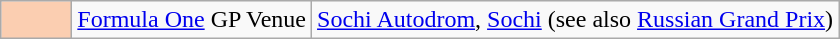<table class="wikitable">
<tr>
<td width=40px align=center style="background-color:#FBCEB1"></td>
<td><a href='#'>Formula One</a> GP Venue</td>
<td><a href='#'>Sochi Autodrom</a>, <a href='#'>Sochi</a> (see also <a href='#'>Russian Grand Prix</a>)</td>
</tr>
</table>
